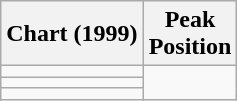<table class="wikitable sortable">
<tr>
<th align="left">Chart (1999)</th>
<th align="center">Peak<br>Position</th>
</tr>
<tr>
<td></td>
</tr>
<tr>
<td></td>
</tr>
<tr>
<td></td>
</tr>
</table>
